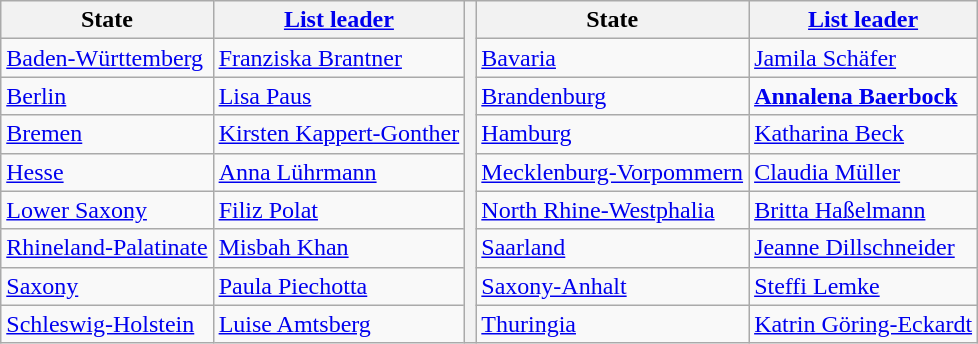<table class="wikitable">
<tr>
<th>State</th>
<th><a href='#'>List leader</a></th>
<th rowspan="9"></th>
<th>State</th>
<th><a href='#'>List leader</a></th>
</tr>
<tr>
<td><a href='#'>Baden-Württemberg</a></td>
<td><a href='#'>Franziska Brantner</a></td>
<td><a href='#'>Bavaria</a></td>
<td><a href='#'>Jamila Schäfer</a></td>
</tr>
<tr>
<td><a href='#'>Berlin</a></td>
<td><a href='#'>Lisa Paus</a></td>
<td><a href='#'>Brandenburg</a></td>
<td><strong><a href='#'>Annalena Baerbock</a></strong></td>
</tr>
<tr>
<td><a href='#'>Bremen</a></td>
<td><a href='#'>Kirsten Kappert-Gonther</a></td>
<td><a href='#'>Hamburg</a></td>
<td><a href='#'>Katharina Beck</a></td>
</tr>
<tr>
<td><a href='#'>Hesse</a></td>
<td><a href='#'>Anna Lührmann</a></td>
<td><a href='#'>Mecklenburg-Vorpommern</a></td>
<td><a href='#'>Claudia Müller</a></td>
</tr>
<tr>
<td><a href='#'>Lower Saxony</a></td>
<td><a href='#'>Filiz Polat</a></td>
<td><a href='#'>North Rhine-Westphalia</a></td>
<td><a href='#'>Britta Haßelmann</a></td>
</tr>
<tr>
<td><a href='#'>Rhineland-Palatinate</a></td>
<td><a href='#'>Misbah Khan</a></td>
<td><a href='#'>Saarland</a></td>
<td><a href='#'>Jeanne Dillschneider</a></td>
</tr>
<tr>
<td><a href='#'>Saxony</a></td>
<td><a href='#'>Paula Piechotta</a></td>
<td><a href='#'>Saxony-Anhalt</a></td>
<td><a href='#'>Steffi Lemke</a></td>
</tr>
<tr>
<td><a href='#'>Schleswig-Holstein</a></td>
<td><a href='#'>Luise Amtsberg</a></td>
<td><a href='#'>Thuringia</a></td>
<td><a href='#'>Katrin Göring-Eckardt</a></td>
</tr>
</table>
